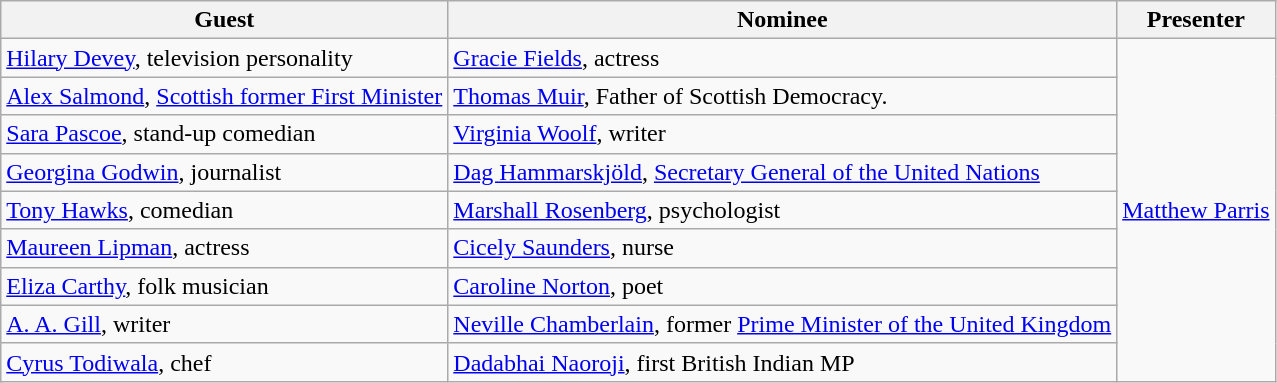<table class="wikitable">
<tr>
<th>Guest</th>
<th>Nominee</th>
<th>Presenter</th>
</tr>
<tr>
<td><a href='#'>Hilary Devey</a>, television personality</td>
<td><a href='#'>Gracie Fields</a>, actress</td>
<td rowspan="9"><a href='#'>Matthew Parris</a></td>
</tr>
<tr>
<td><a href='#'>Alex Salmond</a>, <a href='#'>Scottish former First Minister</a></td>
<td><a href='#'>Thomas Muir</a>, Father of Scottish Democracy.</td>
</tr>
<tr>
<td><a href='#'>Sara Pascoe</a>, stand-up comedian</td>
<td><a href='#'>Virginia Woolf</a>, writer</td>
</tr>
<tr>
<td><a href='#'>Georgina Godwin</a>, journalist</td>
<td><a href='#'>Dag Hammarskjöld</a>, <a href='#'>Secretary General of the United Nations</a></td>
</tr>
<tr>
<td><a href='#'>Tony Hawks</a>, comedian</td>
<td><a href='#'>Marshall Rosenberg</a>, psychologist</td>
</tr>
<tr>
<td><a href='#'>Maureen Lipman</a>, actress</td>
<td><a href='#'>Cicely Saunders</a>, nurse</td>
</tr>
<tr>
<td><a href='#'>Eliza Carthy</a>, folk musician</td>
<td><a href='#'>Caroline Norton</a>, poet</td>
</tr>
<tr>
<td><a href='#'>A. A. Gill</a>, writer</td>
<td><a href='#'>Neville Chamberlain</a>, former <a href='#'>Prime Minister of the United Kingdom</a></td>
</tr>
<tr>
<td><a href='#'>Cyrus Todiwala</a>, chef</td>
<td><a href='#'>Dadabhai Naoroji</a>, first British Indian MP</td>
</tr>
</table>
